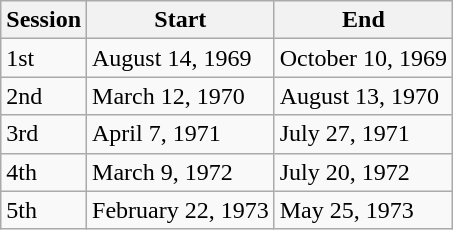<table class="wikitable">
<tr>
<th>Session</th>
<th>Start</th>
<th>End</th>
</tr>
<tr>
<td>1st</td>
<td>August 14, 1969</td>
<td>October 10, 1969</td>
</tr>
<tr>
<td>2nd</td>
<td>March 12, 1970</td>
<td>August 13, 1970</td>
</tr>
<tr>
<td>3rd</td>
<td>April 7, 1971</td>
<td>July 27, 1971</td>
</tr>
<tr>
<td>4th</td>
<td>March 9, 1972</td>
<td>July 20, 1972</td>
</tr>
<tr>
<td>5th</td>
<td>February 22, 1973</td>
<td>May 25, 1973</td>
</tr>
</table>
